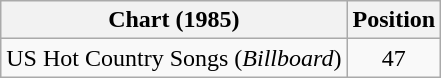<table class="wikitable">
<tr>
<th>Chart (1985)</th>
<th>Position</th>
</tr>
<tr>
<td>US Hot Country Songs (<em>Billboard</em>)</td>
<td align="center">47</td>
</tr>
</table>
